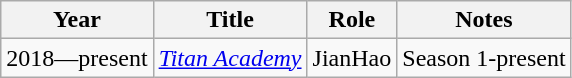<table class="wikitable sortable plainrowheaders">
<tr>
<th>Year</th>
<th>Title</th>
<th>Role</th>
<th class="unsortable">Notes</th>
</tr>
<tr>
<td>2018―present</td>
<td><em><a href='#'>Titan Academy</a></em></td>
<td>JianHao</td>
<td>Season 1-present</td>
</tr>
</table>
